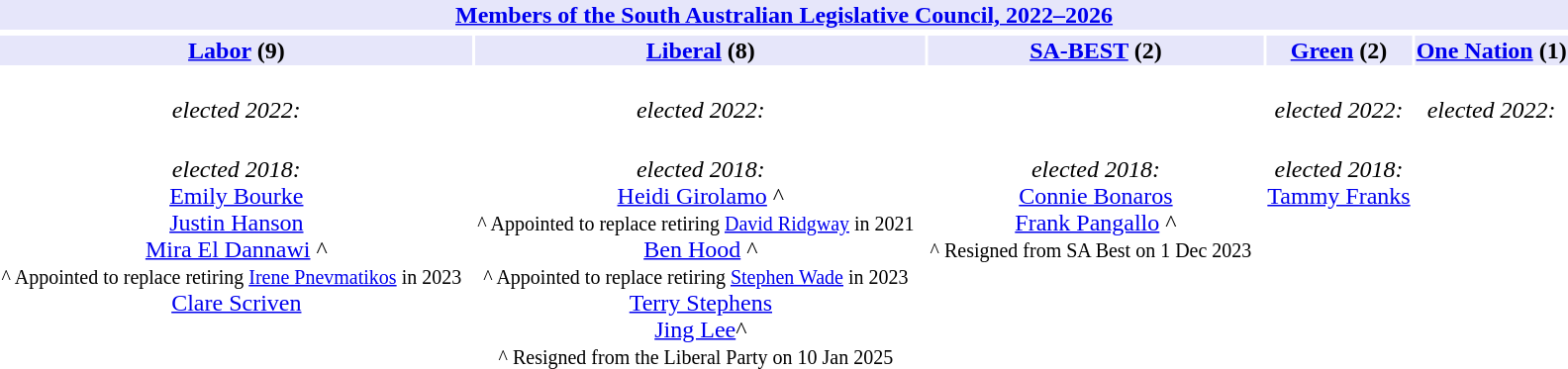<table class="toccolours" style="table-layout:fixed;">
<tr>
<th colspan="5" style="background:lavender;text-align:center;"><a href='#'>Members of the South Australian Legislative Council, 2022–2026</a></th>
</tr>
<tr style="background:lavender;text-align:center;">
</tr>
<tr style="background:lavender;text-align:center;">
<th><a href='#'>Labor</a> (9)</th>
<th><a href='#'>Liberal</a> (8)</th>
<th><a href='#'>SA-BEST</a> (2)</th>
<th><a href='#'>Green</a> (2)</th>
<th><a href='#'>One Nation</a> (1)</th>
</tr>
<tr style="vertical-align:top; text-align:center;">
<td><br><em>elected 2022:</em> </td>
<td><br><em>elected 2022:</em> </td>
<td></td>
<td><br><em>elected 2022:</em> </td>
<td><br><em>elected 2022:</em> </td>
</tr>
<tr style="vertical-align:top; text-align:center;">
<td><br><em>elected 2018:</em><br>
<a href='#'>Emily Bourke</a><br>
<a href='#'>Justin Hanson</a><br><a href='#'>Mira El Dannawi</a> ^<br><small>^ Appointed to replace retiring <a href='#'>Irene Pnevmatikos</a> in 2023  </small><br>
<a href='#'>Clare Scriven</a><br></td>
<td><br><em>elected 2018:</em><br>
<a href='#'>Heidi Girolamo</a> ^<br><small>^ Appointed to replace retiring <a href='#'>David Ridgway</a> in 2021  </small><br>
<a href='#'>Ben Hood</a> ^<br><small>^ Appointed to replace retiring <a href='#'>Stephen Wade</a> in 2023  </small><br>
<a href='#'>Terry Stephens</a><br>
<a href='#'>Jing Lee</a>^<br><small>^ Resigned from the Liberal Party on 10 Jan 2025  </small><br></td>
<td><br><em>elected 2018:</em><br>
<a href='#'>Connie Bonaros</a><br>
<a href='#'>Frank Pangallo</a> ^<br><small>^ Resigned from SA Best on 1 Dec 2023  </small><br></td>
<td><br><em>elected 2018:</em><br>
<a href='#'>Tammy Franks</a></td>
<td></td>
</tr>
</table>
